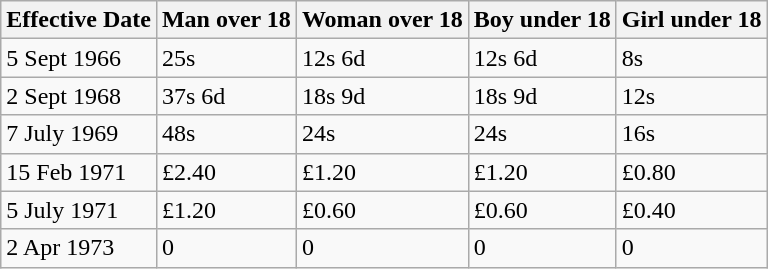<table class="wikitable">
<tr>
<th>Effective Date</th>
<th>Man over 18</th>
<th>Woman over 18</th>
<th>Boy under 18</th>
<th>Girl under 18</th>
</tr>
<tr>
<td>5 Sept 1966</td>
<td>25s</td>
<td>12s 6d</td>
<td>12s 6d</td>
<td>8s</td>
</tr>
<tr>
<td>2 Sept 1968</td>
<td>37s 6d</td>
<td>18s 9d</td>
<td>18s 9d</td>
<td>12s</td>
</tr>
<tr>
<td>7 July 1969</td>
<td>48s</td>
<td>24s</td>
<td>24s</td>
<td>16s</td>
</tr>
<tr>
<td>15 Feb 1971</td>
<td>£2.40</td>
<td>£1.20</td>
<td>£1.20</td>
<td>£0.80</td>
</tr>
<tr>
<td>5 July 1971</td>
<td>£1.20</td>
<td>£0.60</td>
<td>£0.60</td>
<td>£0.40</td>
</tr>
<tr>
<td>2 Apr 1973</td>
<td>0</td>
<td>0</td>
<td>0</td>
<td>0</td>
</tr>
</table>
